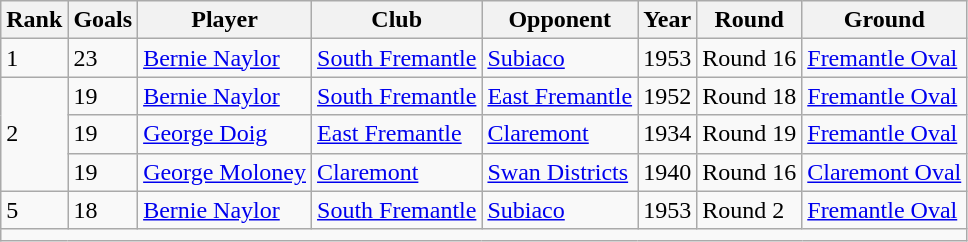<table class="wikitable">
<tr>
<th>Rank</th>
<th>Goals</th>
<th>Player</th>
<th>Club</th>
<th>Opponent</th>
<th>Year</th>
<th>Round</th>
<th>Ground</th>
</tr>
<tr>
<td>1</td>
<td>23</td>
<td><a href='#'>Bernie Naylor</a></td>
<td><a href='#'>South Fremantle</a></td>
<td><a href='#'>Subiaco</a></td>
<td>1953</td>
<td>Round 16</td>
<td><a href='#'>Fremantle Oval</a></td>
</tr>
<tr>
<td rowspan="3">2</td>
<td>19</td>
<td><a href='#'>Bernie Naylor</a></td>
<td><a href='#'>South Fremantle</a></td>
<td><a href='#'>East Fremantle</a></td>
<td>1952</td>
<td>Round 18</td>
<td><a href='#'>Fremantle Oval</a></td>
</tr>
<tr>
<td>19</td>
<td><a href='#'>George Doig</a></td>
<td><a href='#'>East Fremantle</a></td>
<td><a href='#'>Claremont</a></td>
<td>1934</td>
<td>Round 19</td>
<td><a href='#'>Fremantle Oval</a></td>
</tr>
<tr>
<td>19</td>
<td><a href='#'>George Moloney</a></td>
<td><a href='#'>Claremont</a></td>
<td><a href='#'>Swan Districts</a></td>
<td>1940</td>
<td>Round 16</td>
<td><a href='#'>Claremont Oval</a></td>
</tr>
<tr>
<td>5</td>
<td>18</td>
<td><a href='#'>Bernie Naylor</a></td>
<td><a href='#'>South Fremantle</a></td>
<td><a href='#'>Subiaco</a></td>
<td>1953</td>
<td>Round 2</td>
<td><a href='#'>Fremantle Oval</a></td>
</tr>
<tr>
<td colspan="8"></td>
</tr>
</table>
